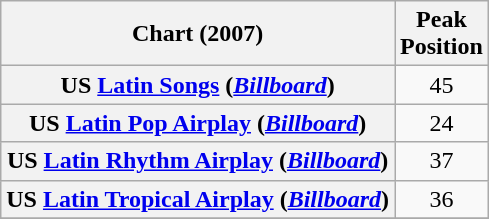<table class="wikitable plainrowheaders" style="text-align:center;">
<tr>
<th scope="col">Chart (2007)</th>
<th scope="col">Peak <br> Position</th>
</tr>
<tr>
<th scope="row">US <a href='#'>Latin Songs</a> (<em><a href='#'>Billboard</a></em>)</th>
<td style="text-align:center;">45</td>
</tr>
<tr>
<th scope="row">US <a href='#'>Latin Pop Airplay</a> (<em><a href='#'>Billboard</a></em>)</th>
<td style="text-align:center;">24</td>
</tr>
<tr>
<th scope="row">US <a href='#'>Latin Rhythm Airplay</a> (<em><a href='#'>Billboard</a></em>)</th>
<td style="text-align:center;">37</td>
</tr>
<tr>
<th scope="row">US <a href='#'>Latin Tropical Airplay</a> (<em><a href='#'>Billboard</a></em>)</th>
<td style="text-align:center;">36</td>
</tr>
<tr>
</tr>
</table>
